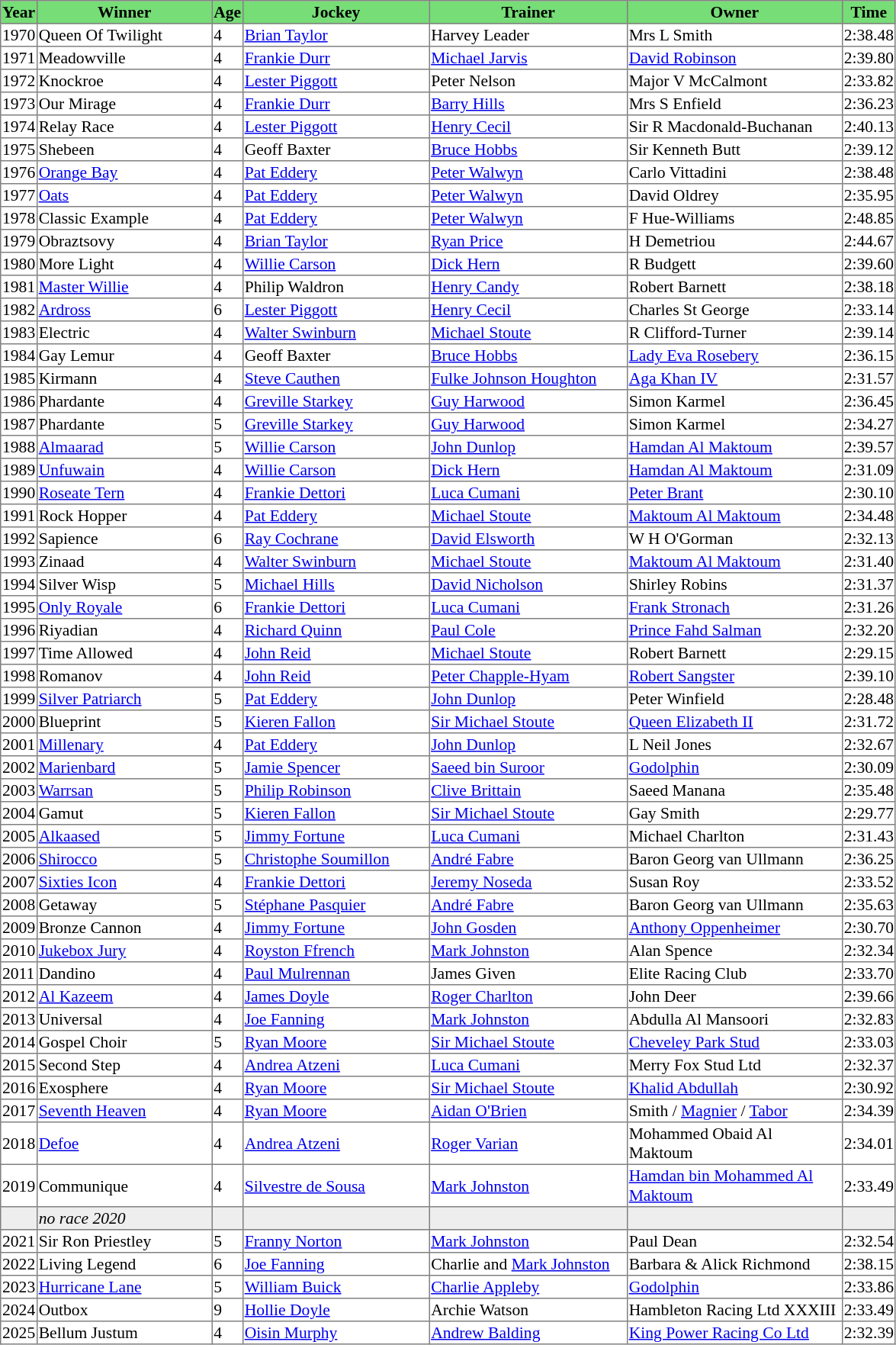<table class = "sortable" | border="1" style="border-collapse: collapse; font-size:90%">
<tr bgcolor="#77dd77" align="center">
<th>Year</th>
<th>Winner</th>
<th>Age</th>
<th>Jockey</th>
<th>Trainer</th>
<th>Owner</th>
<th>Time</th>
</tr>
<tr>
<td>1970</td>
<td width=150px>Queen Of Twilight</td>
<td>4</td>
<td width=160px><a href='#'>Brian Taylor</a></td>
<td width=170px>Harvey Leader</td>
<td width=185px>Mrs L Smith</td>
<td>2:38.48</td>
</tr>
<tr>
<td>1971</td>
<td>Meadowville</td>
<td>4</td>
<td><a href='#'>Frankie Durr</a></td>
<td><a href='#'>Michael Jarvis</a></td>
<td><a href='#'>David Robinson</a></td>
<td>2:39.80</td>
</tr>
<tr>
<td>1972</td>
<td>Knockroe</td>
<td>4</td>
<td><a href='#'>Lester Piggott</a></td>
<td>Peter Nelson</td>
<td>Major V McCalmont</td>
<td>2:33.82</td>
</tr>
<tr>
<td>1973</td>
<td>Our Mirage</td>
<td>4</td>
<td><a href='#'>Frankie Durr</a></td>
<td><a href='#'>Barry Hills</a></td>
<td>Mrs S Enfield</td>
<td>2:36.23</td>
</tr>
<tr>
<td>1974</td>
<td>Relay Race</td>
<td>4</td>
<td><a href='#'>Lester Piggott</a></td>
<td><a href='#'>Henry Cecil</a></td>
<td>Sir R Macdonald-Buchanan</td>
<td>2:40.13</td>
</tr>
<tr>
<td>1975</td>
<td>Shebeen</td>
<td>4</td>
<td>Geoff Baxter</td>
<td><a href='#'>Bruce Hobbs</a></td>
<td>Sir Kenneth Butt</td>
<td>2:39.12</td>
</tr>
<tr>
<td>1976</td>
<td><a href='#'>Orange Bay</a></td>
<td>4</td>
<td><a href='#'>Pat Eddery</a></td>
<td><a href='#'>Peter Walwyn</a></td>
<td>Carlo Vittadini</td>
<td>2:38.48</td>
</tr>
<tr>
<td>1977</td>
<td><a href='#'>Oats</a></td>
<td>4</td>
<td><a href='#'>Pat Eddery</a></td>
<td><a href='#'>Peter Walwyn</a></td>
<td>David Oldrey</td>
<td>2:35.95</td>
</tr>
<tr>
<td>1978</td>
<td>Classic Example</td>
<td>4</td>
<td><a href='#'>Pat Eddery</a></td>
<td><a href='#'>Peter Walwyn</a></td>
<td>F Hue-Williams</td>
<td>2:48.85</td>
</tr>
<tr>
<td>1979</td>
<td>Obraztsovy</td>
<td>4</td>
<td><a href='#'>Brian Taylor</a></td>
<td><a href='#'>Ryan Price</a></td>
<td>H Demetriou</td>
<td>2:44.67</td>
</tr>
<tr>
<td>1980</td>
<td>More Light</td>
<td>4</td>
<td><a href='#'>Willie Carson</a></td>
<td><a href='#'>Dick Hern</a></td>
<td>R Budgett</td>
<td>2:39.60</td>
</tr>
<tr>
<td>1981</td>
<td><a href='#'>Master Willie</a></td>
<td>4</td>
<td>Philip Waldron</td>
<td><a href='#'>Henry Candy</a></td>
<td>Robert Barnett</td>
<td>2:38.18</td>
</tr>
<tr>
<td>1982</td>
<td><a href='#'>Ardross</a></td>
<td>6</td>
<td><a href='#'>Lester Piggott</a></td>
<td><a href='#'>Henry Cecil</a></td>
<td>Charles St George</td>
<td>2:33.14</td>
</tr>
<tr>
<td>1983</td>
<td>Electric</td>
<td>4</td>
<td><a href='#'>Walter Swinburn</a></td>
<td><a href='#'>Michael Stoute</a></td>
<td>R Clifford-Turner</td>
<td>2:39.14</td>
</tr>
<tr>
<td>1984</td>
<td>Gay Lemur</td>
<td>4</td>
<td>Geoff Baxter</td>
<td><a href='#'>Bruce Hobbs</a></td>
<td><a href='#'>Lady Eva Rosebery</a></td>
<td>2:36.15</td>
</tr>
<tr>
<td>1985</td>
<td>Kirmann</td>
<td>4</td>
<td><a href='#'>Steve Cauthen</a></td>
<td><a href='#'>Fulke Johnson Houghton</a></td>
<td><a href='#'>Aga Khan IV</a></td>
<td>2:31.57</td>
</tr>
<tr>
<td>1986</td>
<td>Phardante</td>
<td>4</td>
<td><a href='#'>Greville Starkey</a></td>
<td><a href='#'>Guy Harwood</a></td>
<td>Simon Karmel</td>
<td>2:36.45</td>
</tr>
<tr>
<td>1987</td>
<td>Phardante</td>
<td>5</td>
<td><a href='#'>Greville Starkey</a></td>
<td><a href='#'>Guy Harwood</a></td>
<td>Simon Karmel</td>
<td>2:34.27</td>
</tr>
<tr>
<td>1988</td>
<td><a href='#'>Almaarad</a></td>
<td>5</td>
<td><a href='#'>Willie Carson</a></td>
<td><a href='#'>John Dunlop</a></td>
<td><a href='#'>Hamdan Al Maktoum</a></td>
<td>2:39.57</td>
</tr>
<tr>
<td>1989</td>
<td><a href='#'>Unfuwain</a></td>
<td>4</td>
<td><a href='#'>Willie Carson</a></td>
<td><a href='#'>Dick Hern</a></td>
<td><a href='#'>Hamdan Al Maktoum</a></td>
<td>2:31.09</td>
</tr>
<tr>
<td>1990</td>
<td><a href='#'>Roseate Tern</a></td>
<td>4</td>
<td><a href='#'>Frankie Dettori</a></td>
<td><a href='#'>Luca Cumani</a></td>
<td><a href='#'>Peter Brant</a></td>
<td>2:30.10</td>
</tr>
<tr>
<td>1991</td>
<td>Rock Hopper</td>
<td>4</td>
<td><a href='#'>Pat Eddery</a></td>
<td><a href='#'>Michael Stoute</a></td>
<td><a href='#'>Maktoum Al Maktoum</a></td>
<td>2:34.48</td>
</tr>
<tr>
<td>1992</td>
<td>Sapience</td>
<td>6</td>
<td><a href='#'>Ray Cochrane</a></td>
<td><a href='#'>David Elsworth</a></td>
<td>W H O'Gorman</td>
<td>2:32.13</td>
</tr>
<tr>
<td>1993</td>
<td>Zinaad</td>
<td>4</td>
<td><a href='#'>Walter Swinburn</a></td>
<td><a href='#'>Michael Stoute</a></td>
<td><a href='#'>Maktoum Al Maktoum</a></td>
<td>2:31.40</td>
</tr>
<tr>
<td>1994</td>
<td>Silver Wisp</td>
<td>5</td>
<td><a href='#'>Michael Hills</a></td>
<td><a href='#'>David Nicholson</a></td>
<td>Shirley Robins</td>
<td>2:31.37</td>
</tr>
<tr>
<td>1995</td>
<td><a href='#'>Only Royale</a></td>
<td>6</td>
<td><a href='#'>Frankie Dettori</a></td>
<td><a href='#'>Luca Cumani</a></td>
<td><a href='#'>Frank Stronach</a></td>
<td>2:31.26</td>
</tr>
<tr>
<td>1996</td>
<td>Riyadian</td>
<td>4</td>
<td><a href='#'>Richard Quinn</a></td>
<td><a href='#'>Paul Cole</a></td>
<td><a href='#'>Prince Fahd Salman</a></td>
<td>2:32.20</td>
</tr>
<tr>
<td>1997</td>
<td>Time Allowed</td>
<td>4</td>
<td><a href='#'>John Reid</a></td>
<td><a href='#'>Michael Stoute</a></td>
<td>Robert Barnett</td>
<td>2:29.15</td>
</tr>
<tr>
<td>1998</td>
<td>Romanov</td>
<td>4</td>
<td><a href='#'>John Reid</a></td>
<td><a href='#'>Peter Chapple-Hyam</a></td>
<td><a href='#'>Robert Sangster</a></td>
<td>2:39.10</td>
</tr>
<tr>
<td>1999</td>
<td><a href='#'>Silver Patriarch</a></td>
<td>5</td>
<td><a href='#'>Pat Eddery</a></td>
<td><a href='#'>John Dunlop</a></td>
<td>Peter Winfield</td>
<td>2:28.48</td>
</tr>
<tr>
<td>2000</td>
<td>Blueprint</td>
<td>5</td>
<td><a href='#'>Kieren Fallon</a></td>
<td><a href='#'>Sir Michael Stoute</a></td>
<td><a href='#'>Queen Elizabeth II</a></td>
<td>2:31.72</td>
</tr>
<tr>
<td>2001</td>
<td><a href='#'>Millenary</a></td>
<td>4</td>
<td><a href='#'>Pat Eddery</a></td>
<td><a href='#'>John Dunlop</a></td>
<td>L Neil Jones</td>
<td>2:32.67</td>
</tr>
<tr>
<td>2002</td>
<td><a href='#'>Marienbard</a></td>
<td>5</td>
<td><a href='#'>Jamie Spencer</a></td>
<td><a href='#'>Saeed bin Suroor</a></td>
<td><a href='#'>Godolphin</a></td>
<td>2:30.09</td>
</tr>
<tr>
<td>2003</td>
<td><a href='#'>Warrsan</a></td>
<td>5</td>
<td><a href='#'>Philip Robinson</a></td>
<td><a href='#'>Clive Brittain</a></td>
<td>Saeed Manana</td>
<td>2:35.48</td>
</tr>
<tr>
<td>2004</td>
<td>Gamut</td>
<td>5</td>
<td><a href='#'>Kieren Fallon</a></td>
<td><a href='#'>Sir Michael Stoute</a></td>
<td>Gay Smith</td>
<td>2:29.77</td>
</tr>
<tr>
<td>2005</td>
<td><a href='#'>Alkaased</a></td>
<td>5</td>
<td><a href='#'>Jimmy Fortune</a></td>
<td><a href='#'>Luca Cumani</a></td>
<td>Michael Charlton</td>
<td>2:31.43</td>
</tr>
<tr>
<td>2006</td>
<td><a href='#'>Shirocco</a></td>
<td>5</td>
<td><a href='#'>Christophe Soumillon</a></td>
<td><a href='#'>André Fabre</a></td>
<td>Baron Georg van Ullmann</td>
<td>2:36.25</td>
</tr>
<tr>
<td>2007</td>
<td><a href='#'>Sixties Icon</a></td>
<td>4</td>
<td><a href='#'>Frankie Dettori</a></td>
<td><a href='#'>Jeremy Noseda</a></td>
<td>Susan Roy</td>
<td>2:33.52</td>
</tr>
<tr>
<td>2008</td>
<td>Getaway</td>
<td>5</td>
<td><a href='#'>Stéphane Pasquier</a></td>
<td><a href='#'>André Fabre</a></td>
<td>Baron Georg van Ullmann</td>
<td>2:35.63</td>
</tr>
<tr>
<td>2009</td>
<td>Bronze Cannon</td>
<td>4</td>
<td><a href='#'>Jimmy Fortune</a></td>
<td><a href='#'>John Gosden</a></td>
<td><a href='#'>Anthony Oppenheimer</a></td>
<td>2:30.70</td>
</tr>
<tr>
<td>2010</td>
<td><a href='#'>Jukebox Jury</a></td>
<td>4</td>
<td><a href='#'>Royston Ffrench</a></td>
<td><a href='#'>Mark Johnston</a></td>
<td>Alan Spence</td>
<td>2:32.34</td>
</tr>
<tr>
<td>2011</td>
<td>Dandino</td>
<td>4</td>
<td><a href='#'>Paul Mulrennan</a></td>
<td>James Given</td>
<td>Elite Racing Club</td>
<td>2:33.70</td>
</tr>
<tr>
<td>2012</td>
<td><a href='#'>Al Kazeem</a></td>
<td>4</td>
<td><a href='#'>James Doyle</a></td>
<td><a href='#'>Roger Charlton</a></td>
<td>John Deer</td>
<td>2:39.66</td>
</tr>
<tr>
<td>2013</td>
<td>Universal</td>
<td>4</td>
<td><a href='#'>Joe Fanning</a></td>
<td><a href='#'>Mark Johnston</a></td>
<td>Abdulla Al Mansoori</td>
<td>2:32.83</td>
</tr>
<tr>
<td>2014</td>
<td>Gospel Choir</td>
<td>5</td>
<td><a href='#'>Ryan Moore</a></td>
<td><a href='#'>Sir Michael Stoute</a></td>
<td><a href='#'>Cheveley Park Stud</a></td>
<td>2:33.03</td>
</tr>
<tr>
<td>2015</td>
<td>Second Step</td>
<td>4</td>
<td><a href='#'>Andrea Atzeni</a></td>
<td><a href='#'>Luca Cumani</a></td>
<td>Merry Fox Stud Ltd</td>
<td>2:32.37</td>
</tr>
<tr>
<td>2016</td>
<td>Exosphere</td>
<td>4</td>
<td><a href='#'>Ryan Moore</a></td>
<td><a href='#'>Sir Michael Stoute</a></td>
<td><a href='#'>Khalid Abdullah</a></td>
<td>2:30.92</td>
</tr>
<tr>
<td>2017</td>
<td><a href='#'>Seventh Heaven</a></td>
<td>4</td>
<td><a href='#'>Ryan Moore</a></td>
<td><a href='#'>Aidan O'Brien</a></td>
<td>Smith / <a href='#'>Magnier</a> / <a href='#'>Tabor</a></td>
<td>2:34.39</td>
</tr>
<tr>
<td>2018</td>
<td><a href='#'>Defoe</a></td>
<td>4</td>
<td><a href='#'>Andrea Atzeni</a></td>
<td><a href='#'>Roger Varian</a></td>
<td>Mohammed Obaid Al Maktoum</td>
<td>2:34.01</td>
</tr>
<tr>
<td>2019</td>
<td>Communique</td>
<td>4</td>
<td><a href='#'>Silvestre de Sousa</a></td>
<td><a href='#'>Mark Johnston</a></td>
<td><a href='#'>Hamdan bin Mohammed Al Maktoum</a></td>
<td>2:33.49</td>
</tr>
<tr bgcolor="#eeeeee">
<td data-sort-value="2020"></td>
<td><em>no race 2020</em> </td>
<td></td>
<td></td>
<td></td>
<td></td>
<td></td>
</tr>
<tr>
<td>2021</td>
<td>Sir Ron Priestley</td>
<td>5</td>
<td><a href='#'>Franny Norton</a></td>
<td><a href='#'>Mark Johnston</a></td>
<td>Paul Dean</td>
<td>2:32.54</td>
</tr>
<tr>
<td>2022</td>
<td>Living Legend</td>
<td>6</td>
<td><a href='#'>Joe Fanning</a></td>
<td>Charlie and <a href='#'>Mark Johnston</a></td>
<td>Barbara & Alick Richmond</td>
<td>2:38.15</td>
</tr>
<tr>
<td>2023</td>
<td><a href='#'>Hurricane Lane</a></td>
<td>5</td>
<td><a href='#'>William Buick</a></td>
<td><a href='#'>Charlie Appleby</a></td>
<td><a href='#'>Godolphin</a></td>
<td>2:33.86</td>
</tr>
<tr>
<td>2024</td>
<td>Outbox</td>
<td>9</td>
<td><a href='#'>Hollie Doyle</a></td>
<td>Archie Watson</td>
<td>Hambleton Racing Ltd XXXIII</td>
<td>2:33.49</td>
</tr>
<tr>
<td>2025</td>
<td>Bellum Justum</td>
<td>4</td>
<td><a href='#'>Oisin Murphy</a></td>
<td><a href='#'>Andrew Balding</a></td>
<td><a href='#'>King Power Racing Co Ltd</a></td>
<td>2:32.39</td>
</tr>
</table>
